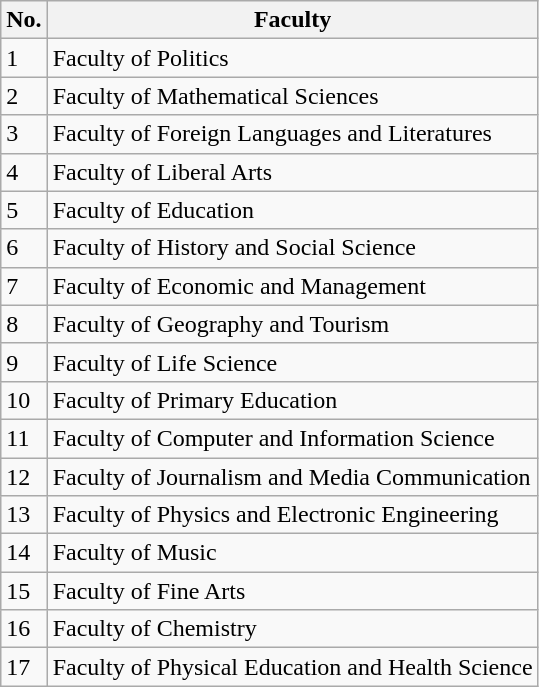<table class="wikitable">
<tr>
<th>No.</th>
<th>Faculty</th>
</tr>
<tr>
<td>1</td>
<td>Faculty of Politics</td>
</tr>
<tr>
<td>2</td>
<td>Faculty of Mathematical Sciences</td>
</tr>
<tr>
<td>3</td>
<td>Faculty of Foreign Languages and Literatures</td>
</tr>
<tr>
<td>4</td>
<td>Faculty of Liberal Arts</td>
</tr>
<tr>
<td>5</td>
<td>Faculty of Education</td>
</tr>
<tr>
<td>6</td>
<td>Faculty of History and Social Science</td>
</tr>
<tr>
<td>7</td>
<td>Faculty of Economic and Management</td>
</tr>
<tr>
<td>8</td>
<td>Faculty of Geography and Tourism</td>
</tr>
<tr>
<td>9</td>
<td>Faculty of Life Science</td>
</tr>
<tr>
<td>10</td>
<td>Faculty of Primary Education</td>
</tr>
<tr>
<td>11</td>
<td>Faculty of Computer and Information Science</td>
</tr>
<tr>
<td>12</td>
<td>Faculty of Journalism and Media Communication</td>
</tr>
<tr>
<td>13</td>
<td>Faculty of Physics and Electronic Engineering</td>
</tr>
<tr>
<td>14</td>
<td>Faculty of Music</td>
</tr>
<tr>
<td>15</td>
<td>Faculty of Fine Arts</td>
</tr>
<tr>
<td>16</td>
<td>Faculty of Chemistry</td>
</tr>
<tr>
<td>17</td>
<td>Faculty of Physical Education and Health Science</td>
</tr>
</table>
